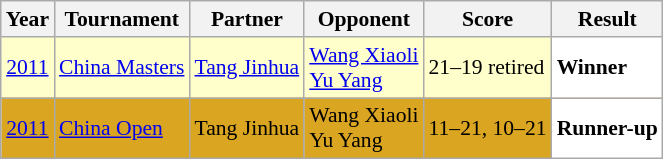<table class="sortable wikitable" style="font-size: 90%;">
<tr>
<th>Year</th>
<th>Tournament</th>
<th>Partner</th>
<th>Opponent</th>
<th>Score</th>
<th>Result</th>
</tr>
<tr style="background:#FFFFCC">
<td align="center"><a href='#'>2011</a></td>
<td align="left"><a href='#'>China Masters</a></td>
<td align="left"> <a href='#'>Tang Jinhua</a></td>
<td align="left"> <a href='#'>Wang Xiaoli</a> <br>  <a href='#'>Yu Yang</a></td>
<td align="left">21–19 retired</td>
<td style="text-align:left; background:white"> <strong>Winner</strong></td>
</tr>
<tr style="background:#DAA520">
<td align="center"><a href='#'>2011</a></td>
<td align="left"><a href='#'>China Open</a></td>
<td align="left"> Tang Jinhua</td>
<td align="left"> Wang Xiaoli <br>  Yu Yang</td>
<td align="left">11–21, 10–21</td>
<td style="text-align:left; background:white"> <strong>Runner-up</strong></td>
</tr>
</table>
